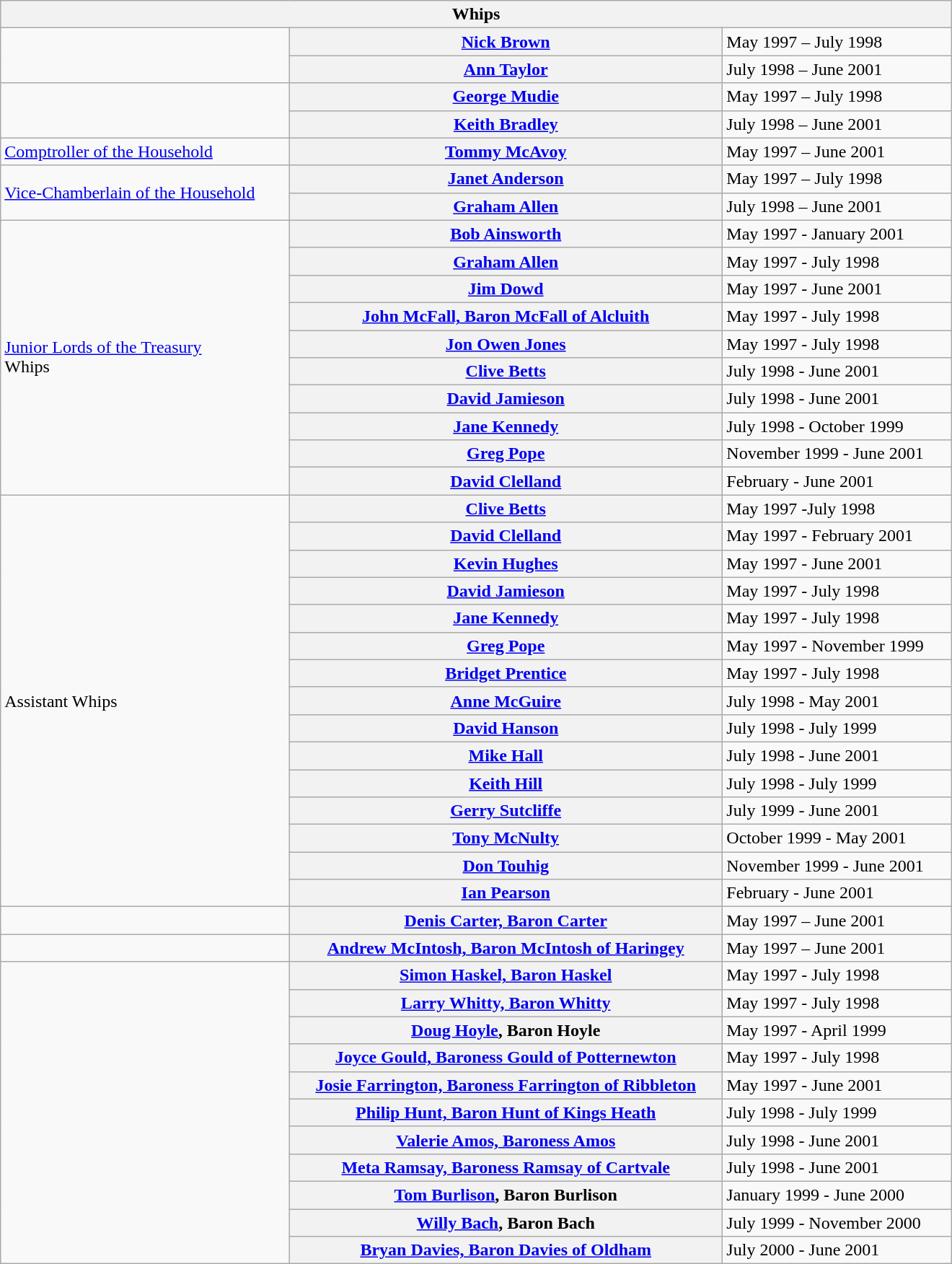<table class="wikitable plainrowheaders" width=100% style="max-width:55em;">
<tr>
<th colspan=4>Whips</th>
</tr>
<tr>
<td rowspan="2"></td>
<th scope="row" style="font-weight:bold;"><a href='#'>Nick Brown</a></th>
<td>May 1997 – July 1998</td>
</tr>
<tr>
<th scope="row" style="font-weight:bold;"><a href='#'>Ann Taylor</a></th>
<td>July 1998 – June 2001</td>
</tr>
<tr>
<td rowspan="2"></td>
<th scope="row"><a href='#'>George Mudie</a></th>
<td>May 1997 – July 1998</td>
</tr>
<tr>
<th scope="row"><a href='#'>Keith Bradley</a></th>
<td>July 1998 – June 2001</td>
</tr>
<tr>
<td><a href='#'>Comptroller of the Household</a></td>
<th scope="row"><a href='#'>Tommy McAvoy</a></th>
<td>May 1997 – June 2001</td>
</tr>
<tr>
<td rowspan="2"><a href='#'>Vice-Chamberlain of the Household</a></td>
<th scope="row"><a href='#'>Janet Anderson</a></th>
<td>May 1997 – July 1998</td>
</tr>
<tr>
<th scope="row"><a href='#'>Graham Allen</a></th>
<td>July 1998 – June 2001</td>
</tr>
<tr>
<td rowspan="10"><a href='#'>Junior Lords of the Treasury</a><br> Whips</td>
<th scope="row"><a href='#'>Bob Ainsworth</a></th>
<td>May 1997 - January 2001</td>
</tr>
<tr>
<th scope="row"><a href='#'>Graham Allen</a></th>
<td>May 1997 - July 1998</td>
</tr>
<tr>
<th scope="row"><a href='#'>Jim Dowd</a></th>
<td>May 1997 - June 2001</td>
</tr>
<tr>
<th scope="row"><a href='#'>John McFall, Baron McFall of Alcluith</a></th>
<td>May 1997 - July 1998</td>
</tr>
<tr>
<th scope="row"><a href='#'>Jon Owen Jones</a></th>
<td>May 1997 - July 1998</td>
</tr>
<tr>
<th scope="row"><a href='#'>Clive Betts</a></th>
<td>July 1998 - June 2001</td>
</tr>
<tr>
<th scope="row"><a href='#'>David Jamieson</a></th>
<td>July 1998 - June 2001</td>
</tr>
<tr>
<th scope="row"><a href='#'>Jane Kennedy</a></th>
<td>July 1998 - October 1999</td>
</tr>
<tr>
<th scope="row"><a href='#'>Greg Pope</a></th>
<td>November 1999 - June 2001</td>
</tr>
<tr>
<th scope="row"><a href='#'>David Clelland</a></th>
<td>February - June 2001</td>
</tr>
<tr>
<td rowspan="15">Assistant Whips</td>
<th scope="row"><a href='#'>Clive Betts</a></th>
<td>May 1997 -July 1998</td>
</tr>
<tr>
<th scope="row"><a href='#'>David Clelland</a></th>
<td>May 1997 - February 2001</td>
</tr>
<tr>
<th scope="row"><a href='#'>Kevin Hughes</a></th>
<td>May 1997 - June 2001</td>
</tr>
<tr>
<th scope="row"><a href='#'>David Jamieson</a></th>
<td>May 1997 - July 1998</td>
</tr>
<tr>
<th scope="row"><a href='#'>Jane Kennedy</a></th>
<td>May 1997 - July 1998</td>
</tr>
<tr>
<th scope="row"><a href='#'>Greg Pope</a></th>
<td>May 1997 - November 1999</td>
</tr>
<tr>
<th scope="row"><a href='#'>Bridget Prentice</a></th>
<td>May 1997 - July 1998</td>
</tr>
<tr>
<th scope="row"><a href='#'>Anne McGuire</a></th>
<td>July 1998 - May 2001</td>
</tr>
<tr>
<th scope="row"><a href='#'>David Hanson</a></th>
<td>July 1998 - July 1999</td>
</tr>
<tr>
<th scope="row"><a href='#'>Mike Hall</a></th>
<td>July 1998 - June 2001</td>
</tr>
<tr>
<th scope="row"><a href='#'>Keith Hill</a></th>
<td>July 1998 - July 1999</td>
</tr>
<tr>
<th scope="row"><a href='#'>Gerry Sutcliffe</a></th>
<td>July 1999 - June 2001</td>
</tr>
<tr>
<th scope="row"><a href='#'>Tony McNulty</a></th>
<td>October 1999 - May 2001</td>
</tr>
<tr>
<th scope="row"><a href='#'>Don Touhig</a></th>
<td>November 1999 - June 2001</td>
</tr>
<tr>
<th scope="row"><a href='#'>Ian Pearson</a></th>
<td>February - June 2001</td>
</tr>
<tr>
<td></td>
<th scope="row"><a href='#'>Denis Carter, Baron Carter</a></th>
<td>May 1997 – June 2001</td>
</tr>
<tr>
<td></td>
<th scope="row"><a href='#'>Andrew McIntosh, Baron McIntosh of Haringey</a></th>
<td>May 1997 – June 2001</td>
</tr>
<tr>
<td rowspan="11"></td>
<th scope="row"><a href='#'>Simon Haskel, Baron Haskel</a></th>
<td>May 1997 - July 1998</td>
</tr>
<tr>
<th scope="row"><a href='#'>Larry Whitty, Baron Whitty</a></th>
<td>May 1997 - July 1998</td>
</tr>
<tr>
<th scope="row"><a href='#'>Doug Hoyle</a>, Baron Hoyle</th>
<td>May 1997 - April 1999</td>
</tr>
<tr>
<th scope="row"><a href='#'>Joyce Gould, Baroness Gould of Potternewton</a></th>
<td>May 1997 - July 1998</td>
</tr>
<tr>
<th scope="row"><a href='#'>Josie Farrington, Baroness Farrington of Ribbleton</a></th>
<td>May 1997 - June 2001</td>
</tr>
<tr>
<th scope="row"><a href='#'>Philip Hunt, Baron Hunt of Kings Heath</a></th>
<td>July 1998 - July 1999</td>
</tr>
<tr>
<th scope="row"><a href='#'>Valerie Amos, Baroness Amos</a></th>
<td>July 1998 - June 2001</td>
</tr>
<tr>
<th scope="row"><a href='#'>Meta Ramsay, Baroness Ramsay of Cartvale</a></th>
<td>July 1998 - June 2001</td>
</tr>
<tr>
<th scope="row"><a href='#'>Tom Burlison</a>, Baron Burlison</th>
<td>January 1999 - June 2000</td>
</tr>
<tr>
<th scope="row"><a href='#'>Willy Bach</a>, Baron Bach</th>
<td>July 1999 - November 2000</td>
</tr>
<tr>
<th scope="row"><a href='#'>Bryan Davies, Baron Davies of Oldham</a></th>
<td>July 2000 - June 2001</td>
</tr>
</table>
